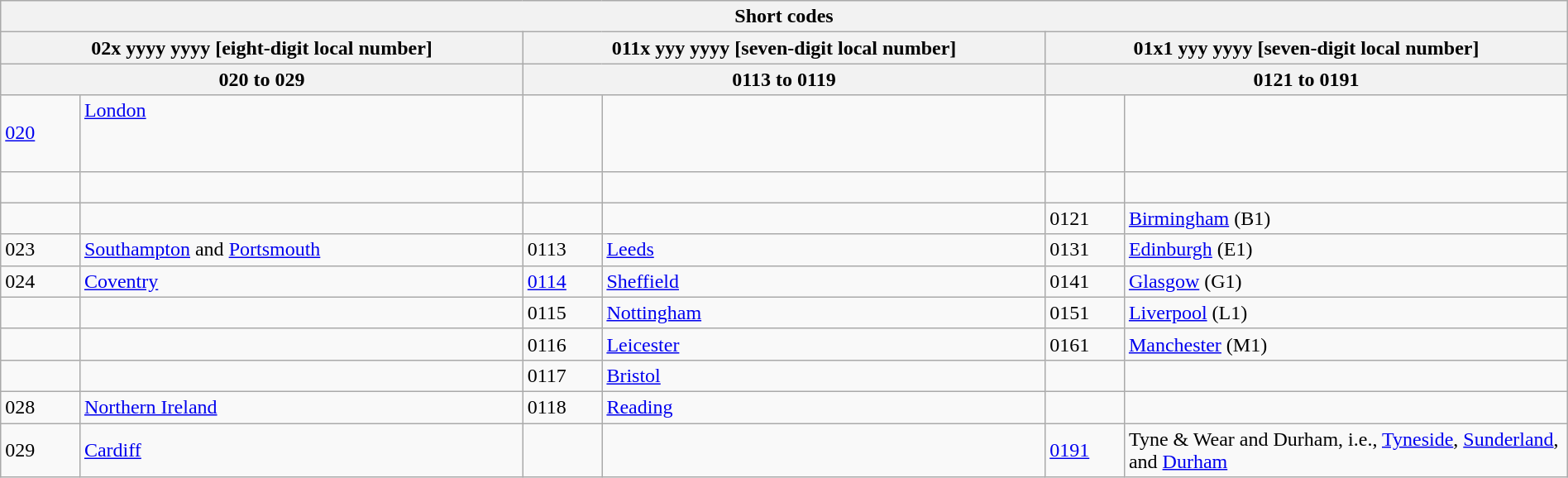<table class="wikitable" style="width:100%;">
<tr>
<th colspan="6">Short codes</th>
</tr>
<tr>
<th colspan="2" style="width:33%;">02x yyyy yyyy [eight-digit local number]</th>
<th colspan="2" style="width:33%;">011x yyy yyyy [seven-digit local number]</th>
<th colspan="2" style="width:33%;">01x1 yyy yyyy [seven-digit local number]</th>
</tr>
<tr>
<th colspan="2" style="width:33%;">020 to 029</th>
<th colspan="2" style="width:33%;">0113 to 0119</th>
<th colspan="2" style="width:33%;">0121 to 0191</th>
</tr>
<tr>
<td style="width:5%;"><a href='#'>020</a></td>
<td><a href='#'>London</a> <br> <br> <br></td>
<td style="width:5%;"></td>
<td></td>
<td style="width:5%;"></td>
<td></td>
</tr>
<tr>
<td> </td>
<td></td>
<td></td>
<td></td>
<td></td>
<td></td>
</tr>
<tr>
<td></td>
<td></td>
<td></td>
<td></td>
<td>0121</td>
<td><a href='#'>Birmingham</a> (B1) </td>
</tr>
<tr>
<td>023</td>
<td><a href='#'>Southampton</a> and <a href='#'>Portsmouth</a>  </td>
<td>0113</td>
<td><a href='#'>Leeds</a> </td>
<td>0131</td>
<td><a href='#'>Edinburgh</a> (E1) </td>
</tr>
<tr>
<td>024</td>
<td><a href='#'>Coventry</a>  </td>
<td><a href='#'>0114</a></td>
<td><a href='#'>Sheffield</a> </td>
<td>0141</td>
<td><a href='#'>Glasgow</a> (G1) </td>
</tr>
<tr>
<td></td>
<td></td>
<td>0115</td>
<td><a href='#'>Nottingham</a> </td>
<td>0151</td>
<td><a href='#'>Liverpool</a> (L1) </td>
</tr>
<tr>
<td></td>
<td></td>
<td>0116</td>
<td><a href='#'>Leicester</a> </td>
<td>0161</td>
<td><a href='#'>Manchester</a> (M1) </td>
</tr>
<tr>
<td></td>
<td></td>
<td>0117</td>
<td><a href='#'>Bristol</a> </td>
<td></td>
<td>   </td>
</tr>
<tr>
<td>028</td>
<td><a href='#'>Northern Ireland</a>  </td>
<td>0118</td>
<td><a href='#'>Reading</a>  </td>
<td></td>
<td>   </td>
</tr>
<tr>
<td>029</td>
<td><a href='#'>Cardiff</a>  </td>
<td></td>
<td></td>
<td><a href='#'>0191</a></td>
<td>Tyne & Wear and Durham, i.e., <a href='#'>Tyneside</a>, <a href='#'>Sunderland</a>, and <a href='#'>Durham</a> </td>
</tr>
</table>
